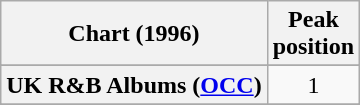<table class="wikitable sortable plainrowheaders">
<tr>
<th>Chart (1996)</th>
<th>Peak<br>position</th>
</tr>
<tr>
</tr>
<tr>
</tr>
<tr>
</tr>
<tr>
</tr>
<tr>
</tr>
<tr>
</tr>
<tr>
</tr>
<tr>
</tr>
<tr>
</tr>
<tr>
</tr>
<tr>
</tr>
<tr>
</tr>
<tr>
</tr>
<tr>
</tr>
<tr>
</tr>
<tr>
<th scope="row">UK R&B Albums (<a href='#'>OCC</a>)</th>
<td style="text-align:center;">1</td>
</tr>
<tr>
</tr>
<tr>
</tr>
</table>
